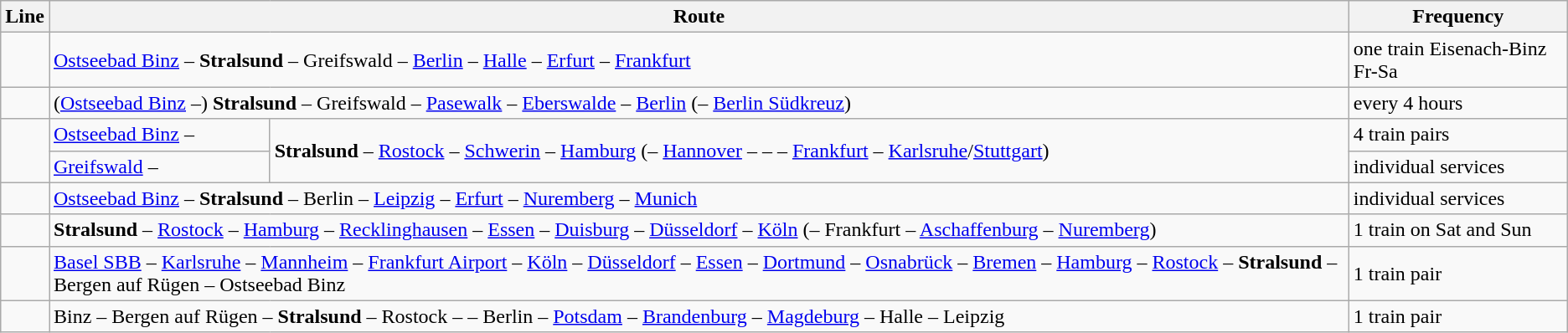<table class="wikitable">
<tr>
<th>Line</th>
<th colspan="2">Route</th>
<th>Frequency</th>
</tr>
<tr>
<td></td>
<td colspan="2"><a href='#'>Ostseebad Binz</a> – <strong>Stralsund</strong> – Greifswald – <a href='#'>Berlin</a> – <a href='#'>Halle</a> – <a href='#'>Erfurt</a> – <a href='#'>Frankfurt</a></td>
<td>one train Eisenach-Binz Fr-Sa</td>
</tr>
<tr>
<td></td>
<td colspan="2">(<a href='#'>Ostseebad Binz</a> –) <strong>Stralsund</strong> – Greifswald – <a href='#'>Pasewalk</a> – <a href='#'>Eberswalde</a> – <a href='#'>Berlin</a> (– <a href='#'>Berlin Südkreuz</a>)</td>
<td>every 4 hours</td>
</tr>
<tr>
<td rowspan="2"></td>
<td><a href='#'>Ostseebad Binz</a> –</td>
<td rowspan="2"><strong>Stralsund</strong> – <a href='#'>Rostock</a> – <a href='#'>Schwerin</a> – <a href='#'>Hamburg</a> (– <a href='#'>Hannover</a> –  –  – <a href='#'>Frankfurt</a> – <a href='#'>Karlsruhe</a>/<a href='#'>Stuttgart</a>)</td>
<td>4 train pairs</td>
</tr>
<tr>
<td><a href='#'>Greifswald</a> –</td>
<td>individual services</td>
</tr>
<tr>
<td></td>
<td colspan="2"><a href='#'>Ostseebad Binz</a> – <strong>Stralsund</strong> – Berlin – <a href='#'>Leipzig</a> – <a href='#'>Erfurt</a> – <a href='#'>Nuremberg</a> – <a href='#'>Munich</a></td>
<td>individual services</td>
</tr>
<tr>
<td></td>
<td colspan="2"><strong>Stralsund</strong> – <a href='#'>Rostock</a> – <a href='#'>Hamburg</a> – <a href='#'>Recklinghausen</a> – <a href='#'>Essen</a> – <a href='#'>Duisburg</a> – <a href='#'>Düsseldorf</a> – <a href='#'>Köln</a> (– Frankfurt – <a href='#'>Aschaffenburg</a> – <a href='#'>Nuremberg</a>)</td>
<td>1 train on Sat and Sun</td>
</tr>
<tr>
<td></td>
<td colspan="2"><a href='#'>Basel SBB</a> – <a href='#'>Karlsruhe</a> – <a href='#'>Mannheim</a> – <a href='#'>Frankfurt Airport</a> – <a href='#'>Köln</a> – <a href='#'>Düsseldorf</a> – <a href='#'>Essen</a> – <a href='#'>Dortmund</a> – <a href='#'>Osnabrück</a> – <a href='#'>Bremen</a> – <a href='#'>Hamburg</a> – <a href='#'>Rostock</a> – <strong>Stralsund</strong> – Bergen auf Rügen – Ostseebad Binz</td>
<td>1 train pair</td>
</tr>
<tr>
<td></td>
<td colspan="2">Binz – Bergen auf Rügen – <strong>Stralsund</strong> – Rostock –  – Berlin – <a href='#'>Potsdam</a> – <a href='#'>Brandenburg</a> – <a href='#'>Magdeburg</a> – Halle – Leipzig</td>
<td>1 train pair</td>
</tr>
</table>
